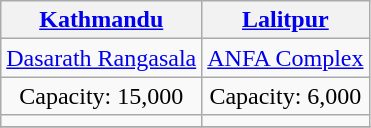<table class="wikitable" style="text-align:center">
<tr>
<th><a href='#'>Kathmandu</a></th>
<th><a href='#'>Lalitpur</a></th>
</tr>
<tr>
<td><a href='#'>Dasarath Rangasala</a></td>
<td><a href='#'>ANFA Complex</a></td>
</tr>
<tr>
<td>Capacity: 15,000</td>
<td>Capacity: 6,000</td>
</tr>
<tr>
<td></td>
<td></td>
</tr>
<tr>
</tr>
</table>
